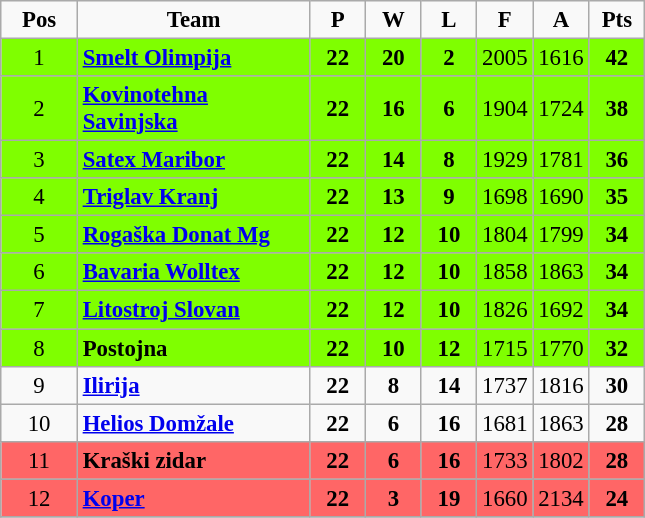<table class="wikitable sortable" style="text-align: center; font-size:95%">
<tr>
<td width="44"><strong>Pos</strong></td>
<td width="148"><strong>Team</strong></td>
<td width="30"><strong>P</strong></td>
<td width="30"><strong>W</strong></td>
<td width="30"><strong>L</strong></td>
<td width="30"><strong>F</strong></td>
<td width="30"><strong>A</strong></td>
<td width="30"><strong>Pts</strong></td>
</tr>
<tr bgcolor="7fff00">
<td>1</td>
<td align="left"><strong><a href='#'>Smelt Olimpija</a></strong></td>
<td><strong>22</strong></td>
<td><strong>20</strong></td>
<td><strong>2</strong></td>
<td>2005</td>
<td>1616</td>
<td><strong>42</strong></td>
</tr>
<tr bgcolor="7fff00">
<td>2</td>
<td align="left"><strong><a href='#'>Kovinotehna Savinjska</a></strong></td>
<td><strong>22</strong></td>
<td><strong>16</strong></td>
<td><strong>6</strong></td>
<td>1904</td>
<td>1724</td>
<td><strong>38</strong></td>
</tr>
<tr bgcolor="7fff00">
<td>3</td>
<td align="left"><strong><a href='#'>Satex Maribor</a></strong></td>
<td><strong>22</strong></td>
<td><strong>14</strong></td>
<td><strong>8</strong></td>
<td>1929</td>
<td>1781</td>
<td><strong>36</strong></td>
</tr>
<tr bgcolor="7fff00">
<td>4</td>
<td align="left"><strong><a href='#'>Triglav Kranj</a></strong></td>
<td><strong>22</strong></td>
<td><strong>13</strong></td>
<td><strong>9</strong></td>
<td>1698</td>
<td>1690</td>
<td><strong>35</strong></td>
</tr>
<tr bgcolor="7fff00">
<td>5</td>
<td align="left"><strong><a href='#'>Rogaška Donat Mg</a></strong></td>
<td><strong>22</strong></td>
<td><strong>12</strong></td>
<td><strong>10</strong></td>
<td>1804</td>
<td>1799</td>
<td><strong>34</strong></td>
</tr>
<tr bgcolor="7fff00">
<td>6</td>
<td align="left"><strong><a href='#'>Bavaria Wolltex</a></strong></td>
<td><strong>22</strong></td>
<td><strong>12</strong></td>
<td><strong>10</strong></td>
<td>1858</td>
<td>1863</td>
<td><strong>34</strong></td>
</tr>
<tr bgcolor="7fff00">
<td>7</td>
<td align="left"><strong><a href='#'>Litostroj Slovan</a></strong></td>
<td><strong>22</strong></td>
<td><strong>12</strong></td>
<td><strong>10</strong></td>
<td>1826</td>
<td>1692</td>
<td><strong>34</strong></td>
</tr>
<tr bgcolor="7fff00">
<td>8</td>
<td align="left"><strong>Postojna</strong></td>
<td><strong>22</strong></td>
<td><strong>10</strong></td>
<td><strong>12</strong></td>
<td>1715</td>
<td>1770</td>
<td><strong>32</strong></td>
</tr>
<tr>
<td>9</td>
<td align="left"><strong><a href='#'>Ilirija</a></strong></td>
<td><strong>22</strong></td>
<td><strong>8</strong></td>
<td><strong>14</strong></td>
<td>1737</td>
<td>1816</td>
<td><strong>30</strong></td>
</tr>
<tr>
<td>10</td>
<td align="left"><strong><a href='#'>Helios Domžale</a></strong></td>
<td><strong>22</strong></td>
<td><strong>6</strong></td>
<td><strong>16</strong></td>
<td>1681</td>
<td>1863</td>
<td><strong>28</strong></td>
</tr>
<tr bgcolor="#ff6666">
<td>11</td>
<td align="left"><strong>Kraški zidar</strong></td>
<td><strong>22</strong></td>
<td><strong>6</strong></td>
<td><strong>16</strong></td>
<td>1733</td>
<td>1802</td>
<td><strong>28</strong></td>
</tr>
<tr bgcolor="#ff6666">
<td>12</td>
<td align="left"><strong><a href='#'>Koper</a></strong></td>
<td><strong>22</strong></td>
<td><strong>3</strong></td>
<td><strong>19</strong></td>
<td>1660</td>
<td>2134</td>
<td><strong>24</strong></td>
</tr>
<tr>
</tr>
</table>
